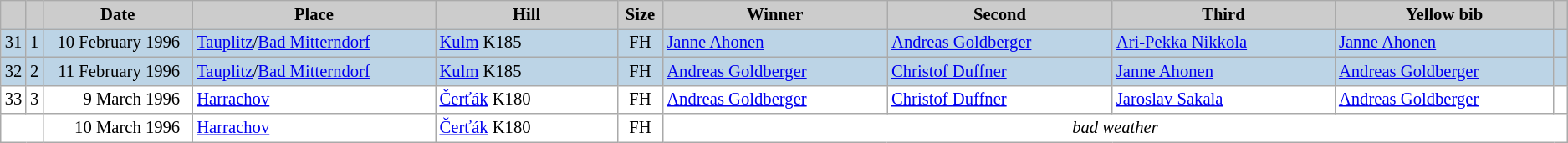<table class="wikitable plainrowheaders" style="background:#fff; font-size:86%; line-height:16px; border:gray solid 1px; border-collapse:collapse;">
<tr style="background:#ccc; text-align:center;">
<th scope="col" style="background:#ccc; width=10 px;"></th>
<th scope="col" style="background:#ccc; width=10 px;"></th>
<th scope="col" style="background:#ccc; width:120px;">Date</th>
<th scope="col" style="background:#ccc; width:200px;">Place</th>
<th scope="col" style="background:#ccc; width:150px;">Hill</th>
<th scope="col" style="background:#ccc; width:30px;">Size</th>
<th scope="col" style="background:#ccc; width:185px;">Winner</th>
<th scope="col" style="background:#ccc; width:185px;">Second</th>
<th scope="col" style="background:#ccc; width:185px;">Third</th>
<th scope="col" style="background:#ccc; width:180px;">Yellow bib</th>
<th scope="col" style="background:#ccc; width:5px;"></th>
</tr>
<tr bgcolor=#BCD4E6>
<td align=center>31</td>
<td align=center>1</td>
<td align=right>10 February 1996  </td>
<td> <a href='#'>Tauplitz</a>/<a href='#'>Bad Mitterndorf</a></td>
<td><a href='#'>Kulm</a> K185</td>
<td align=center>FH</td>
<td> <a href='#'>Janne Ahonen</a></td>
<td> <a href='#'>Andreas Goldberger</a></td>
<td> <a href='#'>Ari-Pekka Nikkola</a></td>
<td> <a href='#'>Janne Ahonen</a></td>
<td></td>
</tr>
<tr bgcolor=#BCD4E6>
<td align=center>32</td>
<td align=center>2</td>
<td align=right>11 February 1996  </td>
<td> <a href='#'>Tauplitz</a>/<a href='#'>Bad Mitterndorf</a></td>
<td><a href='#'>Kulm</a> K185</td>
<td align=center>FH</td>
<td> <a href='#'>Andreas Goldberger</a></td>
<td> <a href='#'>Christof Duffner</a></td>
<td> <a href='#'>Janne Ahonen</a></td>
<td> <a href='#'>Andreas Goldberger</a></td>
<td></td>
</tr>
<tr>
<td align=center>33</td>
<td align=center>3</td>
<td align=right>9 March 1996  </td>
<td> <a href='#'>Harrachov</a></td>
<td><a href='#'>Čerťák</a> K180</td>
<td align=center>FH</td>
<td> <a href='#'>Andreas Goldberger</a></td>
<td> <a href='#'>Christof Duffner</a></td>
<td> <a href='#'>Jaroslav Sakala</a></td>
<td> <a href='#'>Andreas Goldberger</a></td>
<td></td>
</tr>
<tr>
<td colspan=2></td>
<td align=right>10 March 1996  </td>
<td> <a href='#'>Harrachov</a></td>
<td><a href='#'>Čerťák</a> K180</td>
<td align=center>FH</td>
<td colspan=5 align=center><em>bad weather</em></td>
</tr>
</table>
